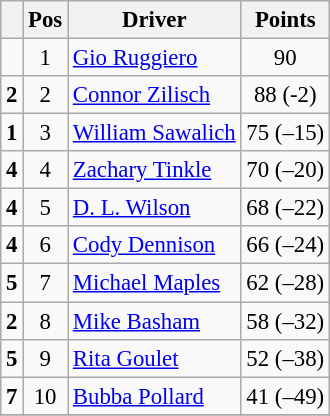<table class="wikitable" style="font-size: 95%;">
<tr>
<th></th>
<th>Pos</th>
<th>Driver</th>
<th>Points</th>
</tr>
<tr>
<td align="left"></td>
<td style="text-align:center;">1</td>
<td><a href='#'>Gio Ruggiero</a></td>
<td style="text-align:center;">90</td>
</tr>
<tr>
<td align="left"> <strong>2</strong></td>
<td style="text-align:center;">2</td>
<td><a href='#'>Connor Zilisch</a></td>
<td style="text-align:center;">88 (-2)</td>
</tr>
<tr>
<td align="left"> <strong>1</strong></td>
<td style="text-align:center;">3</td>
<td><a href='#'>William Sawalich</a></td>
<td style="text-align:center;">75 (–15)</td>
</tr>
<tr>
<td align="left"> <strong>4</strong></td>
<td style="text-align:center;">4</td>
<td><a href='#'>Zachary Tinkle</a></td>
<td style="text-align:center;">70 (–20)</td>
</tr>
<tr>
<td align="left"> <strong>4</strong></td>
<td style="text-align:center;">5</td>
<td><a href='#'>D. L. Wilson</a></td>
<td style="text-align:center;">68 (–22)</td>
</tr>
<tr>
<td align="left"> <strong>4</strong></td>
<td style="text-align:center;">6</td>
<td><a href='#'>Cody Dennison</a></td>
<td style="text-align:center;">66 (–24)</td>
</tr>
<tr>
<td align="left"> <strong>5</strong></td>
<td style="text-align:center;">7</td>
<td><a href='#'>Michael Maples</a></td>
<td style="text-align:center;">62 (–28)</td>
</tr>
<tr>
<td align="left"> <strong>2</strong></td>
<td style="text-align:center;">8</td>
<td><a href='#'>Mike Basham</a></td>
<td style="text-align:center;">58 (–32)</td>
</tr>
<tr>
<td align="left"> <strong>5</strong></td>
<td style="text-align:center;">9</td>
<td><a href='#'>Rita Goulet</a></td>
<td style="text-align:center;">52 (–38)</td>
</tr>
<tr>
<td align="left"> <strong>7</strong></td>
<td style="text-align:center;">10</td>
<td><a href='#'>Bubba Pollard</a></td>
<td style="text-align:center;">41 (–49)</td>
</tr>
<tr class="sortbottom">
</tr>
</table>
